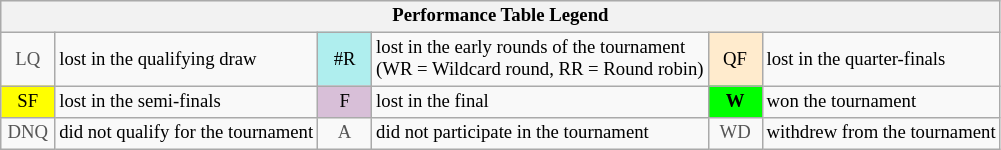<table class="wikitable" style="font-size:78%;">
<tr bgcolor="#efefef">
<th colspan="6">Performance Table Legend</th>
</tr>
<tr>
<td align="center" style="color:#555555;" width="30">LQ</td>
<td>lost in the qualifying draw</td>
<td align="center" style="background:#afeeee;">#R</td>
<td>lost in the early rounds of the tournament<br>(WR = Wildcard round, RR = Round robin)</td>
<td align="center" style="background:#ffebcd;">QF</td>
<td>lost in the quarter-finals</td>
</tr>
<tr>
<td align="center" style="background:yellow;">SF</td>
<td>lost in the semi-finals</td>
<td align="center" style="background:#D8BFD8;">F</td>
<td>lost in the final</td>
<td align="center" style="background:#00ff00;"><strong>W</strong></td>
<td>won the tournament</td>
</tr>
<tr>
<td align="center" style="color:#555555;" width="30">DNQ</td>
<td>did not qualify for the tournament</td>
<td align="center" style="color:#555555;" width="30">A</td>
<td>did not participate in the tournament</td>
<td align="center" style="color:#555555;" width="30">WD</td>
<td>withdrew from the tournament</td>
</tr>
</table>
